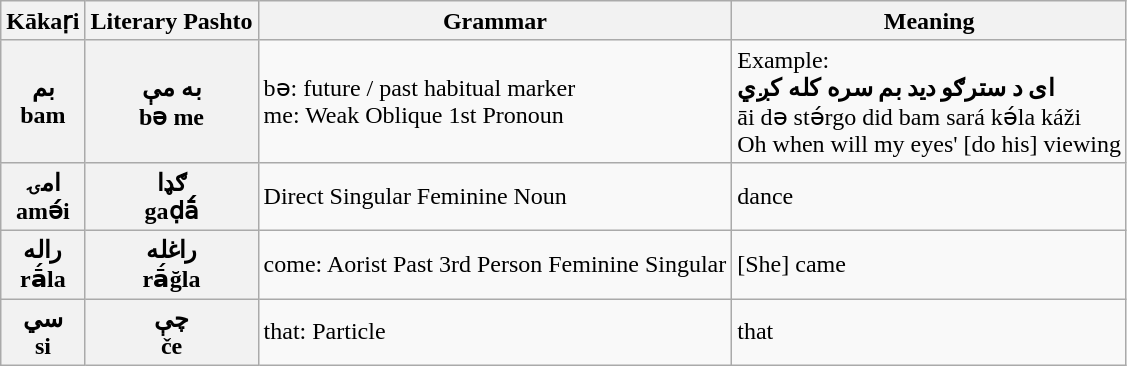<table class="wikitable" align="center">
<tr>
<th align="center">Kākaṛi</th>
<th>Literary Pashto</th>
<th>Grammar</th>
<th>Meaning</th>
</tr>
<tr>
<th>بم<br>bam</th>
<th>به مې<br>bə me</th>
<td>bə: future  / past habitual marker<br>me: Weak Oblique 1st Pronoun</td>
<td>Example:<br><strong>ای د سترګو ديد بم سره کله کږي</strong><br>āi də stə́rgo did bam sará kə́la káži<br>Oh when will my eyes' [do his] viewing</td>
</tr>
<tr>
<th>امۍ<br>amə́i</th>
<th>ګډا<br>gaḍā́</th>
<td>Direct Singular Feminine Noun</td>
<td>dance</td>
</tr>
<tr>
<th align="center">راله<br>rā́la</th>
<th>راغله<br>rā́ğla</th>
<td>come: Aorist Past 3rd Person Feminine Singular</td>
<td>[She] came</td>
</tr>
<tr>
<th>سي<br>si</th>
<th>چې<br>če</th>
<td>that: Particle</td>
<td>that</td>
</tr>
</table>
